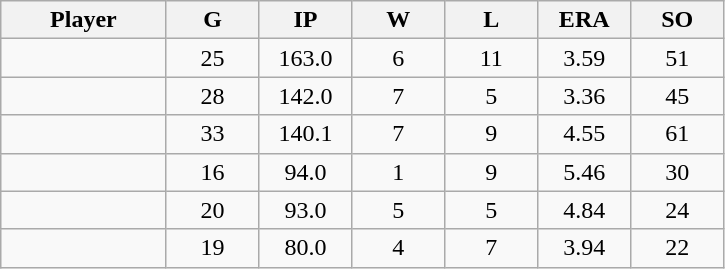<table class="wikitable sortable">
<tr>
<th bgcolor="#DDDDFF" width="16%">Player</th>
<th bgcolor="#DDDDFF" width="9%">G</th>
<th bgcolor="#DDDDFF" width="9%">IP</th>
<th bgcolor="#DDDDFF" width="9%">W</th>
<th bgcolor="#DDDDFF" width="9%">L</th>
<th bgcolor="#DDDDFF" width="9%">ERA</th>
<th bgcolor="#DDDDFF" width="9%">SO</th>
</tr>
<tr align="center">
<td></td>
<td>25</td>
<td>163.0</td>
<td>6</td>
<td>11</td>
<td>3.59</td>
<td>51</td>
</tr>
<tr align="center">
<td></td>
<td>28</td>
<td>142.0</td>
<td>7</td>
<td>5</td>
<td>3.36</td>
<td>45</td>
</tr>
<tr align="center">
<td></td>
<td>33</td>
<td>140.1</td>
<td>7</td>
<td>9</td>
<td>4.55</td>
<td>61</td>
</tr>
<tr align="center">
<td></td>
<td>16</td>
<td>94.0</td>
<td>1</td>
<td>9</td>
<td>5.46</td>
<td>30</td>
</tr>
<tr align="center">
<td></td>
<td>20</td>
<td>93.0</td>
<td>5</td>
<td>5</td>
<td>4.84</td>
<td>24</td>
</tr>
<tr align="center">
<td></td>
<td>19</td>
<td>80.0</td>
<td>4</td>
<td>7</td>
<td>3.94</td>
<td>22</td>
</tr>
</table>
